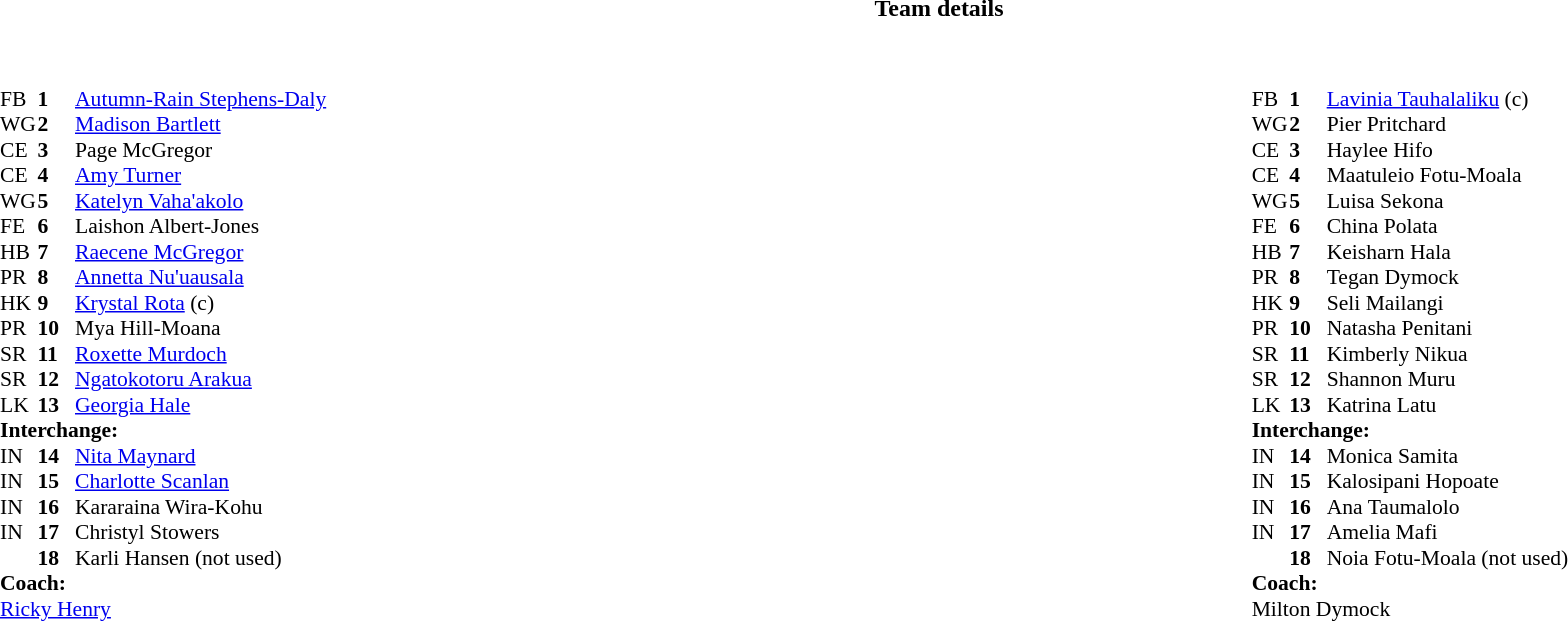<table border="0" width="100%" class="collapsible collapsed">
<tr>
<th>Team details</th>
</tr>
<tr>
<td><br><table width="100%">
<tr>
<td valign="top" width="50%"><br><table style="font-size: 90%" cellspacing="0" cellpadding="0">
<tr>
<th width="25"></th>
<th width="25"></th>
</tr>
<tr>
<td>FB</td>
<td><strong>1</strong></td>
<td><a href='#'>Autumn-Rain Stephens-Daly</a></td>
</tr>
<tr>
<td>WG</td>
<td><strong>2</strong></td>
<td><a href='#'>Madison Bartlett</a></td>
</tr>
<tr>
<td>CE</td>
<td><strong>3</strong></td>
<td>Page McGregor</td>
</tr>
<tr>
<td>CE</td>
<td><strong>4</strong></td>
<td><a href='#'>Amy Turner</a></td>
</tr>
<tr>
<td>WG</td>
<td><strong>5</strong></td>
<td><a href='#'>Katelyn Vaha'akolo</a></td>
</tr>
<tr>
<td>FE</td>
<td><strong>6</strong></td>
<td>Laishon Albert-Jones</td>
</tr>
<tr>
<td>HB</td>
<td><strong>7</strong></td>
<td><a href='#'>Raecene McGregor</a></td>
</tr>
<tr>
<td>PR</td>
<td><strong>8</strong></td>
<td><a href='#'>Annetta Nu'uausala</a></td>
</tr>
<tr>
<td>HK</td>
<td><strong>9</strong></td>
<td><a href='#'>Krystal Rota</a> (c)</td>
</tr>
<tr>
<td>PR</td>
<td><strong>10</strong></td>
<td>Mya Hill-Moana</td>
</tr>
<tr>
<td>SR</td>
<td><strong>11</strong></td>
<td><a href='#'>Roxette Murdoch</a></td>
</tr>
<tr>
<td>SR</td>
<td><strong>12</strong></td>
<td><a href='#'>Ngatokotoru Arakua</a></td>
</tr>
<tr>
<td>LK</td>
<td><strong>13</strong></td>
<td><a href='#'>Georgia Hale</a></td>
</tr>
<tr>
<td colspan=3><strong>Interchange:</strong></td>
</tr>
<tr>
<td>IN</td>
<td><strong>14</strong></td>
<td><a href='#'>Nita Maynard</a></td>
</tr>
<tr>
<td>IN</td>
<td><strong>15</strong></td>
<td><a href='#'>Charlotte Scanlan</a></td>
</tr>
<tr>
<td>IN</td>
<td><strong>16</strong></td>
<td>Kararaina Wira-Kohu</td>
</tr>
<tr>
<td>IN</td>
<td><strong>17</strong></td>
<td>Christyl Stowers</td>
</tr>
<tr>
<td></td>
<td><strong>18</strong></td>
<td>Karli Hansen (not used)</td>
</tr>
<tr>
<td colspan=3><strong>Coach:</strong></td>
</tr>
<tr>
<td colspan="3"> <a href='#'>Ricky Henry</a></td>
</tr>
</table>
</td>
<td valign="top" width="50%"><br><table style="font-size: 90%" cellspacing="0" cellpadding="0" align="center">
<tr>
<th width="25"></th>
<th width="25"></th>
</tr>
<tr>
<td>FB</td>
<td><strong>1</strong></td>
<td><a href='#'>Lavinia Tauhalaliku</a> (c)</td>
</tr>
<tr>
<td>WG</td>
<td><strong>2</strong></td>
<td>Pier Pritchard</td>
</tr>
<tr>
<td>CE</td>
<td><strong>3</strong></td>
<td>Haylee Hifo</td>
</tr>
<tr>
<td>CE</td>
<td><strong>4</strong></td>
<td>Maatuleio Fotu-Moala</td>
</tr>
<tr>
<td>WG</td>
<td><strong>5</strong></td>
<td>Luisa Sekona</td>
</tr>
<tr>
<td>FE</td>
<td><strong>6</strong></td>
<td>China Polata</td>
</tr>
<tr>
<td>HB</td>
<td><strong>7</strong></td>
<td>Keisharn Hala</td>
</tr>
<tr>
<td>PR</td>
<td><strong>8</strong></td>
<td>Tegan Dymock</td>
</tr>
<tr>
<td>HK</td>
<td><strong>9</strong></td>
<td>Seli Mailangi</td>
</tr>
<tr>
<td>PR</td>
<td><strong>10</strong></td>
<td>Natasha Penitani</td>
</tr>
<tr>
<td>SR</td>
<td><strong>11</strong></td>
<td>Kimberly Nikua</td>
</tr>
<tr>
<td>SR</td>
<td><strong>12</strong></td>
<td>Shannon Muru</td>
</tr>
<tr>
<td>LK</td>
<td><strong>13</strong></td>
<td>Katrina Latu</td>
</tr>
<tr>
<td colspan=3><strong>Interchange:</strong></td>
</tr>
<tr>
<td>IN</td>
<td><strong>14</strong></td>
<td>Monica Samita</td>
</tr>
<tr>
<td>IN</td>
<td><strong>15</strong></td>
<td>Kalosipani Hopoate</td>
</tr>
<tr>
<td>IN</td>
<td><strong>16</strong></td>
<td>Ana Taumalolo</td>
</tr>
<tr>
<td>IN</td>
<td><strong>17</strong></td>
<td>Amelia Mafi</td>
</tr>
<tr>
<td></td>
<td><strong>18</strong></td>
<td>Noia Fotu-Moala (not used)</td>
</tr>
<tr>
<td colspan=3><strong>Coach:</strong></td>
</tr>
<tr>
<td colspan="3"> Milton Dymock</td>
</tr>
</table>
</td>
</tr>
</table>
</td>
</tr>
</table>
